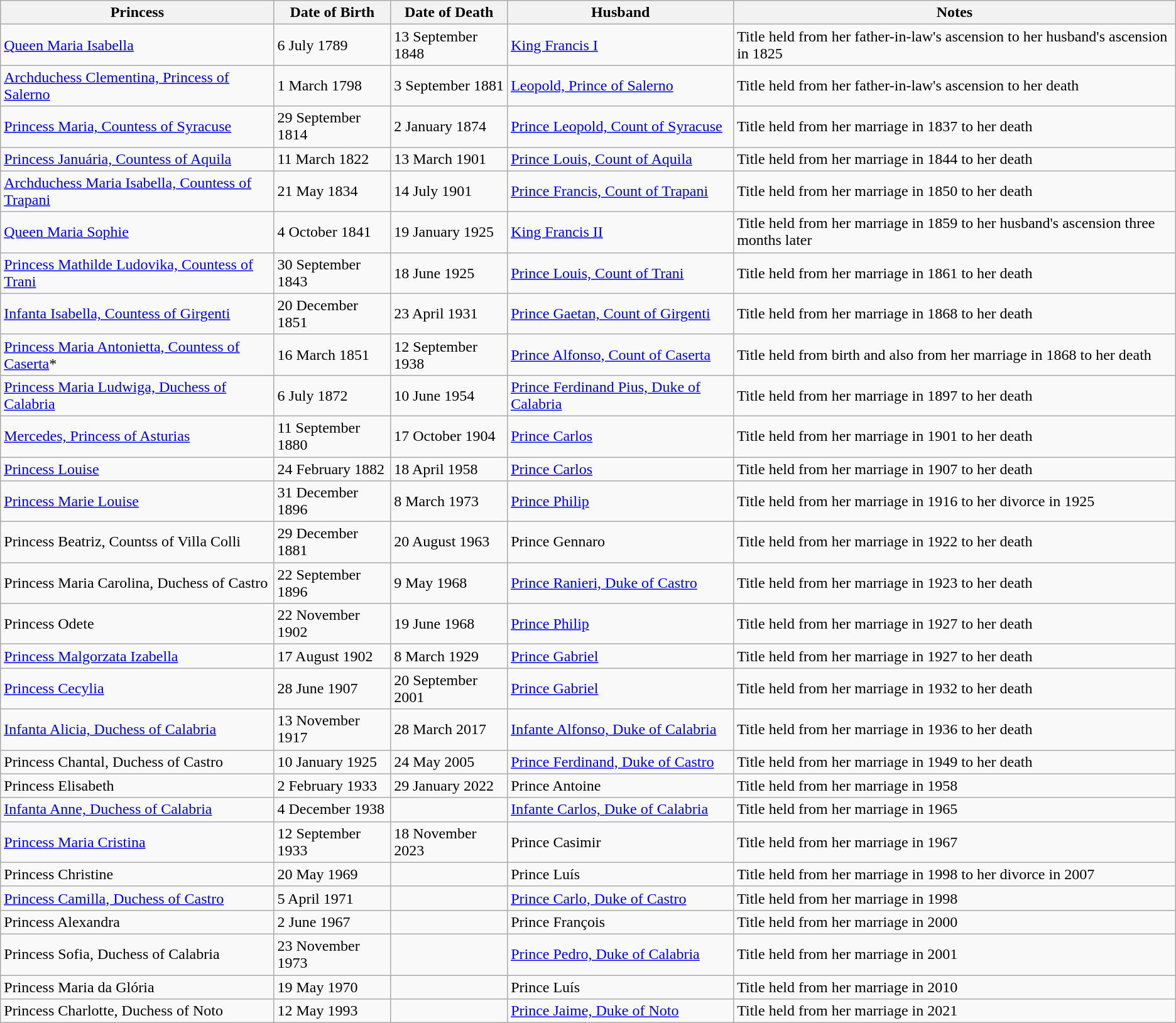<table class="wikitable sticky-header">
<tr>
<th>Princess</th>
<th>Date of Birth</th>
<th>Date of Death</th>
<th>Husband</th>
<th>Notes</th>
</tr>
<tr>
<td><a href='#'>Queen Maria Isabella</a></td>
<td>6 July 1789</td>
<td>13 September 1848</td>
<td><a href='#'>King Francis I</a></td>
<td>Title held from her father-in-law's ascension to her husband's ascension in 1825</td>
</tr>
<tr>
<td><a href='#'>Archduchess Clementina, Princess of Salerno</a></td>
<td>1 March 1798</td>
<td>3 September 1881</td>
<td><a href='#'>Leopold, Prince of Salerno</a></td>
<td>Title held from her father-in-law's ascension to her death</td>
</tr>
<tr>
<td><a href='#'>Princess Maria, Countess of Syracuse</a></td>
<td>29 September 1814</td>
<td>2 January 1874</td>
<td><a href='#'>Prince Leopold, Count of Syracuse</a></td>
<td>Title held from her marriage in 1837 to her death</td>
</tr>
<tr>
<td><a href='#'>Princess Januária, Countess of Aquila</a></td>
<td>11 March 1822</td>
<td>13 March 1901</td>
<td><a href='#'>Prince Louis, Count of Aquila</a></td>
<td>Title held from her marriage in 1844 to her death</td>
</tr>
<tr>
<td><a href='#'>Archduchess Maria Isabella, Countess of Trapani</a></td>
<td>21 May 1834</td>
<td>14 July 1901</td>
<td><a href='#'>Prince Francis, Count of Trapani</a></td>
<td>Title held from her marriage in 1850 to her death</td>
</tr>
<tr>
<td><a href='#'>Queen Maria Sophie</a></td>
<td>4 October 1841</td>
<td>19 January 1925</td>
<td><a href='#'>King Francis II</a></td>
<td>Title held from her marriage in 1859 to her husband's ascension three months later</td>
</tr>
<tr>
<td><a href='#'>Princess Mathilde Ludovika, Countess of Trani</a></td>
<td>30 September 1843</td>
<td>18 June 1925</td>
<td><a href='#'>Prince Louis, Count of Trani</a></td>
<td>Title held from her marriage in 1861 to her death</td>
</tr>
<tr>
<td><a href='#'>Infanta Isabella, Countess of Girgenti</a></td>
<td>20 December 1851</td>
<td>23 April 1931</td>
<td><a href='#'>Prince Gaetan, Count of Girgenti</a></td>
<td>Title held from her marriage in 1868 to her death</td>
</tr>
<tr>
<td><a href='#'>Princess Maria Antonietta, Countess of Caserta</a>*</td>
<td>16 March 1851</td>
<td>12 September 1938</td>
<td><a href='#'>Prince Alfonso, Count of Caserta</a></td>
<td>Title held from birth and also from her marriage in 1868 to her death</td>
</tr>
<tr>
<td><a href='#'>Princess Maria Ludwiga, Duchess of Calabria</a></td>
<td>6 July 1872</td>
<td>10 June 1954</td>
<td><a href='#'>Prince Ferdinand Pius, Duke of Calabria</a></td>
<td>Title held from her marriage in 1897 to her death</td>
</tr>
<tr>
<td><a href='#'>Mercedes, Princess of Asturias</a></td>
<td>11 September 1880</td>
<td>17 October 1904</td>
<td><a href='#'>Prince Carlos</a></td>
<td>Title held from her marriage in 1901 to her death</td>
</tr>
<tr>
<td><a href='#'>Princess Louise</a></td>
<td>24 February 1882</td>
<td>18 April 1958</td>
<td><a href='#'>Prince Carlos</a></td>
<td>Title held from her marriage in 1907 to her death</td>
</tr>
<tr>
<td><a href='#'>Princess Marie Louise</a></td>
<td>31 December 1896</td>
<td>8 March 1973</td>
<td><a href='#'>Prince Philip</a></td>
<td>Title held from her marriage in 1916 to her divorce in 1925</td>
</tr>
<tr>
<td>Princess Beatriz, Countss of Villa Colli</td>
<td>29 December 1881</td>
<td>20 August 1963</td>
<td>Prince Gennaro</td>
<td>Title held from her marriage in 1922 to her death</td>
</tr>
<tr>
<td>Princess Maria Carolina, Duchess of Castro</td>
<td>22 September 1896</td>
<td>9 May 1968</td>
<td><a href='#'>Prince Ranieri, Duke of Castro</a></td>
<td>Title held from her marriage in 1923 to her death</td>
</tr>
<tr>
<td>Princess Odete</td>
<td>22 November 1902</td>
<td>19 June 1968</td>
<td><a href='#'>Prince Philip</a></td>
<td>Title held from her marriage in 1927 to her death</td>
</tr>
<tr>
<td><a href='#'>Princess Malgorzata Izabella</a></td>
<td>17 August 1902</td>
<td>8 March 1929</td>
<td><a href='#'>Prince Gabriel</a></td>
<td>Title held from her marriage in 1927 to her death</td>
</tr>
<tr>
<td><a href='#'>Princess Cecylia</a></td>
<td>28 June 1907</td>
<td>20 September 2001</td>
<td><a href='#'>Prince Gabriel</a></td>
<td>Title held from her marriage in 1932 to her death</td>
</tr>
<tr>
<td><a href='#'>Infanta Alicia, Duchess of Calabria</a></td>
<td>13 November 1917</td>
<td>28 March 2017</td>
<td><a href='#'>Infante Alfonso, Duke of Calabria</a></td>
<td>Title held from her marriage in 1936 to her death</td>
</tr>
<tr>
<td>Princess Chantal, Duchess of Castro</td>
<td>10 January 1925</td>
<td>24 May 2005</td>
<td><a href='#'>Prince Ferdinand, Duke of Castro</a></td>
<td>Title held from her marriage in 1949 to her death</td>
</tr>
<tr>
<td>Princess Elisabeth</td>
<td>2 February 1933</td>
<td>29 January 2022</td>
<td>Prince Antoine</td>
<td>Title held from her marriage in 1958</td>
</tr>
<tr>
<td><a href='#'>Infanta Anne, Duchess of Calabria</a></td>
<td>4 December 1938</td>
<td></td>
<td><a href='#'>Infante Carlos, Duke of Calabria</a></td>
<td>Title held from her marriage in 1965</td>
</tr>
<tr>
<td><a href='#'>Princess Maria Cristina</a></td>
<td>12 September 1933</td>
<td>18 November 2023</td>
<td>Prince Casimir</td>
<td>Title held from her marriage in 1967</td>
</tr>
<tr>
<td>Princess Christine</td>
<td>20 May 1969</td>
<td></td>
<td>Prince Luís</td>
<td>Title held from her marriage in 1998 to her divorce in 2007</td>
</tr>
<tr>
<td><a href='#'>Princess Camilla, Duchess of Castro</a></td>
<td>5 April 1971</td>
<td></td>
<td><a href='#'>Prince Carlo, Duke of Castro</a></td>
<td>Title held from her marriage in 1998</td>
</tr>
<tr>
<td>Princess Alexandra</td>
<td>2 June 1967</td>
<td></td>
<td>Prince François</td>
<td>Title held from her marriage in 2000</td>
</tr>
<tr>
<td>Princess Sofia, Duchess of Calabria</td>
<td>23 November 1973</td>
<td></td>
<td><a href='#'>Prince Pedro, Duke of Calabria</a></td>
<td>Title held from her marriage in 2001</td>
</tr>
<tr>
<td>Princess Maria da Glória</td>
<td>19 May 1970</td>
<td></td>
<td>Prince Luís</td>
<td>Title held from her marriage in 2010</td>
</tr>
<tr>
<td>Princess Charlotte, Duchess of Noto</td>
<td>12 May 1993</td>
<td></td>
<td><a href='#'>Prince Jaime, Duke of Noto</a></td>
<td>Title held from her marriage in 2021</td>
</tr>
</table>
